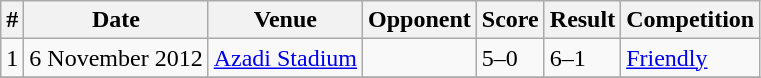<table class="wikitable">
<tr>
<th>#</th>
<th>Date</th>
<th>Venue</th>
<th>Opponent</th>
<th>Score</th>
<th>Result</th>
<th>Competition</th>
</tr>
<tr>
<td>1</td>
<td>6 November 2012</td>
<td><a href='#'>Azadi Stadium</a></td>
<td></td>
<td>5–0</td>
<td>6–1</td>
<td><a href='#'>Friendly</a></td>
</tr>
<tr>
</tr>
</table>
